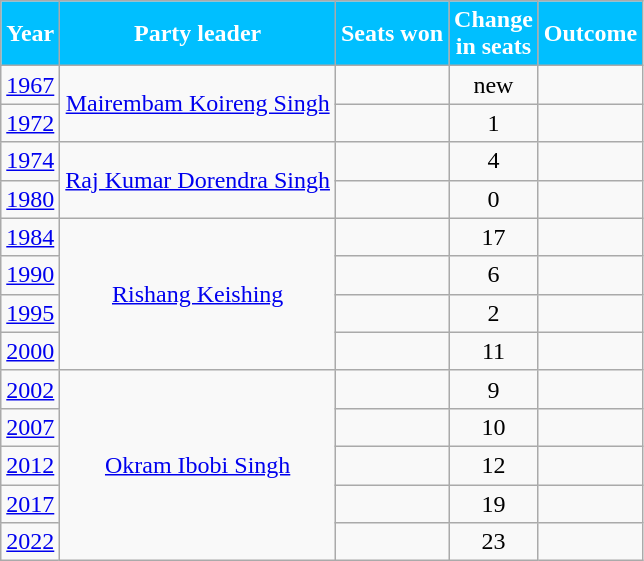<table class="wikitable sortable" style="text-align:center;">
<tr>
<th Style="background-color:#00BFFF; color:white">Year</th>
<th Style="background-color:#00BFFF; color:white">Party leader</th>
<th Style="background-color:#00BFFF; color:white">Seats won</th>
<th Style="background-color:#00BFFF; color:white">Change<br>in seats</th>
<th Style="background-color:#00BFFF; color:white">Outcome</th>
</tr>
<tr>
<td><a href='#'>1967</a></td>
<td rowspan="2"><a href='#'>Mairembam Koireng Singh</a></td>
<td></td>
<td>new</td>
<td></td>
</tr>
<tr>
<td><a href='#'>1972</a></td>
<td></td>
<td> 1</td>
<td></td>
</tr>
<tr>
<td><a href='#'>1974</a></td>
<td rowspan="2"><a href='#'>Raj Kumar Dorendra Singh</a></td>
<td></td>
<td> 4</td>
<td></td>
</tr>
<tr>
<td><a href='#'>1980</a></td>
<td></td>
<td> 0</td>
<td></td>
</tr>
<tr>
<td><a href='#'>1984</a></td>
<td rowspan="4"><a href='#'>Rishang Keishing</a></td>
<td></td>
<td> 17</td>
<td></td>
</tr>
<tr>
<td><a href='#'>1990</a></td>
<td></td>
<td>6</td>
<td></td>
</tr>
<tr>
<td><a href='#'>1995</a></td>
<td></td>
<td> 2</td>
<td></td>
</tr>
<tr>
<td><a href='#'>2000</a></td>
<td></td>
<td> 11</td>
<td></td>
</tr>
<tr>
<td><a href='#'>2002</a></td>
<td rowspan="5"><a href='#'>Okram Ibobi Singh</a></td>
<td></td>
<td> 9</td>
<td></td>
</tr>
<tr>
<td><a href='#'>2007</a></td>
<td></td>
<td> 10</td>
<td></td>
</tr>
<tr>
<td><a href='#'>2012</a></td>
<td></td>
<td> 12</td>
<td></td>
</tr>
<tr>
<td><a href='#'>2017</a></td>
<td></td>
<td>19</td>
<td></td>
</tr>
<tr>
<td><a href='#'>2022</a></td>
<td></td>
<td>23</td>
<td></td>
</tr>
</table>
